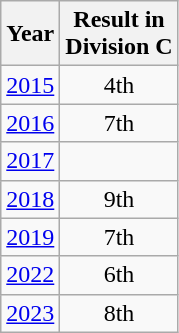<table class="wikitable" style="text-align:center">
<tr>
<th>Year</th>
<th>Result in<br>Division C</th>
</tr>
<tr>
<td><a href='#'>2015</a></td>
<td>4th</td>
</tr>
<tr>
<td><a href='#'>2016</a></td>
<td>7th</td>
</tr>
<tr>
<td><a href='#'>2017</a></td>
<td></td>
</tr>
<tr>
<td><a href='#'>2018</a></td>
<td>9th</td>
</tr>
<tr>
<td><a href='#'>2019</a></td>
<td>7th</td>
</tr>
<tr>
<td><a href='#'>2022</a></td>
<td>6th</td>
</tr>
<tr>
<td><a href='#'>2023</a></td>
<td>8th</td>
</tr>
</table>
